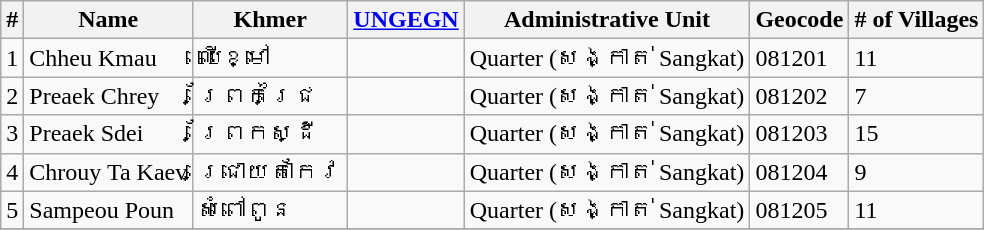<table class="wikitable sortable">
<tr>
<th>#</th>
<th>Name</th>
<th>Khmer</th>
<th><a href='#'>UNGEGN</a></th>
<th>Administrative Unit</th>
<th>Geocode</th>
<th># of Villages</th>
</tr>
<tr>
<td>1</td>
<td>Chheu Kmau</td>
<td>ឈើខ្មៅ</td>
<td></td>
<td>Quarter (សង្កាត់ Sangkat)</td>
<td>081201</td>
<td>11</td>
</tr>
<tr>
<td>2</td>
<td>Preaek Chrey</td>
<td>ព្រែកជ្រៃ</td>
<td></td>
<td>Quarter (សង្កាត់ Sangkat)</td>
<td>081202</td>
<td>7</td>
</tr>
<tr>
<td>3</td>
<td>Preaek Sdei</td>
<td>ព្រែកស្ដី</td>
<td></td>
<td>Quarter (សង្កាត់ Sangkat)</td>
<td>081203</td>
<td>15</td>
</tr>
<tr>
<td>4</td>
<td>Chrouy Ta Kaev</td>
<td>ជ្រោយតាកែវ</td>
<td></td>
<td>Quarter (សង្កាត់ Sangkat)</td>
<td>081204</td>
<td>9</td>
</tr>
<tr>
<td>5</td>
<td>Sampeou Poun</td>
<td>សំពៅពូន</td>
<td></td>
<td>Quarter (សង្កាត់ Sangkat)</td>
<td>081205</td>
<td>11</td>
</tr>
<tr>
</tr>
</table>
